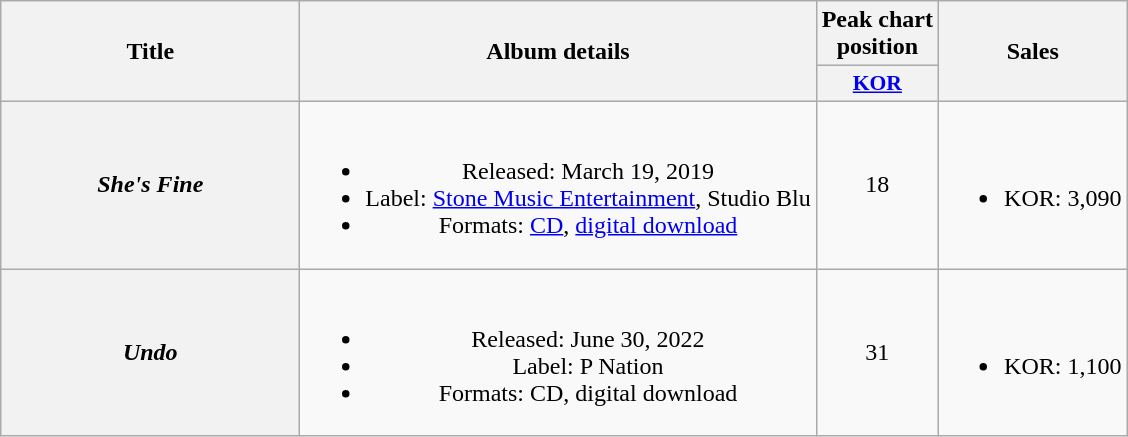<table class="wikitable plainrowheaders" style="text-align:center;">
<tr>
<th rowspan="2" style="width:12em;">Title</th>
<th rowspan="2">Album details</th>
<th scope="col">Peak chart<br>position</th>
<th rowspan="2">Sales</th>
</tr>
<tr>
<th style="font-size:90%;"><a href='#'>KOR</a><br></th>
</tr>
<tr>
<th scope="row"><em>She's Fine</em></th>
<td><br><ul><li>Released: March 19, 2019</li><li>Label: <a href='#'>Stone Music Entertainment</a>, Studio Blu</li><li>Formats: <a href='#'>CD</a>, <a href='#'>digital download</a></li></ul></td>
<td>18</td>
<td><br><ul><li>KOR: 3,090</li></ul></td>
</tr>
<tr>
<th scope="row"><em>Undo</em></th>
<td><br><ul><li>Released: June 30, 2022</li><li>Label: P Nation</li><li>Formats: CD, digital download</li></ul></td>
<td>31</td>
<td><br><ul><li>KOR: 1,100</li></ul></td>
</tr>
</table>
